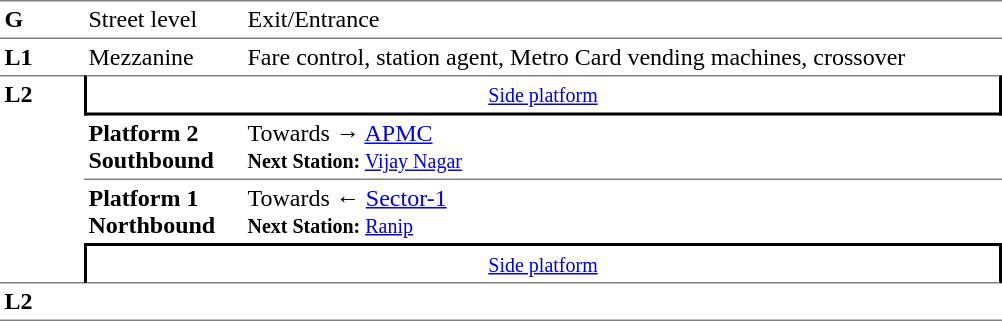<table table border=0 cellspacing=0 cellpadding=3>
<tr>
<td style="border-bottom:solid 1px gray;border-top:solid 1px gray;" width=50 valign=top><strong>G</strong></td>
<td style="border-top:solid 1px gray;border-bottom:solid 1px gray;" width=100 valign=top>Street level</td>
<td style="border-top:solid 1px gray;border-bottom:solid 1px gray;" width=500 valign=top>Exit/Entrance</td>
</tr>
<tr>
<td valign=top><strong>L1</strong></td>
<td valign=top>Mezzanine</td>
<td valign=top>Fare control, station agent, Metro Card vending machines, crossover<br></td>
</tr>
<tr>
<td style="border-top:solid 1px gray;border-bottom:solid 1px gray;" width=50 rowspan=4 valign=top><strong>L2</strong></td>
<td style="border-top:solid 1px gray;border-right:solid 2px black;border-left:solid 2px black;border-bottom:solid 2px black;text-align:center;" colspan=2><small><a href='#'>Side platform</a></small></td>
</tr>
<tr>
<td style="border-bottom:solid 1px gray;" width=100><span><strong>Platform 2</strong><br><strong>Southbound</strong></span></td>
<td style="border-bottom:solid 1px gray;" width=500>Towards → <a href='#'>APMC</a><br><small><strong>Next Station:</strong> <a href='#'>Vijay Nagar</a></small></td>
</tr>
<tr>
<td><span><strong>Platform 1</strong><br><strong>Northbound</strong></span></td>
<td>Towards ← <a href='#'>Sector-1</a><br><small><strong>Next Station:</strong> <a href='#'>Ranip</a></small></td>
</tr>
<tr>
<td style="border-top:solid 2px black;border-right:solid 2px black;border-left:solid 2px black;border-bottom:solid 1px gray;" colspan=2  align=center><small><a href='#'>Side platform</a></small></td>
</tr>
<tr>
<td style="border-bottom:solid 1px gray;" width=50 rowspan=2 valign=top><strong>L2</strong></td>
<td style="border-bottom:solid 1px gray;" width=100></td>
<td style="border-bottom:solid 1px gray;" width=500></td>
</tr>
<tr>
</tr>
</table>
